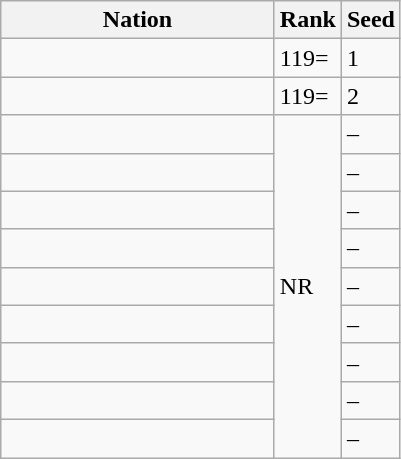<table class="wikitable">
<tr>
<th width="175">Nation</th>
<th>Rank</th>
<th>Seed</th>
</tr>
<tr>
<td></td>
<td>119=</td>
<td>1</td>
</tr>
<tr>
<td></td>
<td>119=</td>
<td>2</td>
</tr>
<tr>
<td></td>
<td rowspan=9>NR</td>
<td>–</td>
</tr>
<tr>
<td></td>
<td>–</td>
</tr>
<tr>
<td></td>
<td>–</td>
</tr>
<tr>
<td></td>
<td>–</td>
</tr>
<tr>
<td></td>
<td>–</td>
</tr>
<tr>
<td></td>
<td>–</td>
</tr>
<tr>
<td></td>
<td>–</td>
</tr>
<tr>
<td></td>
<td>–</td>
</tr>
<tr>
<td></td>
<td>–</td>
</tr>
</table>
